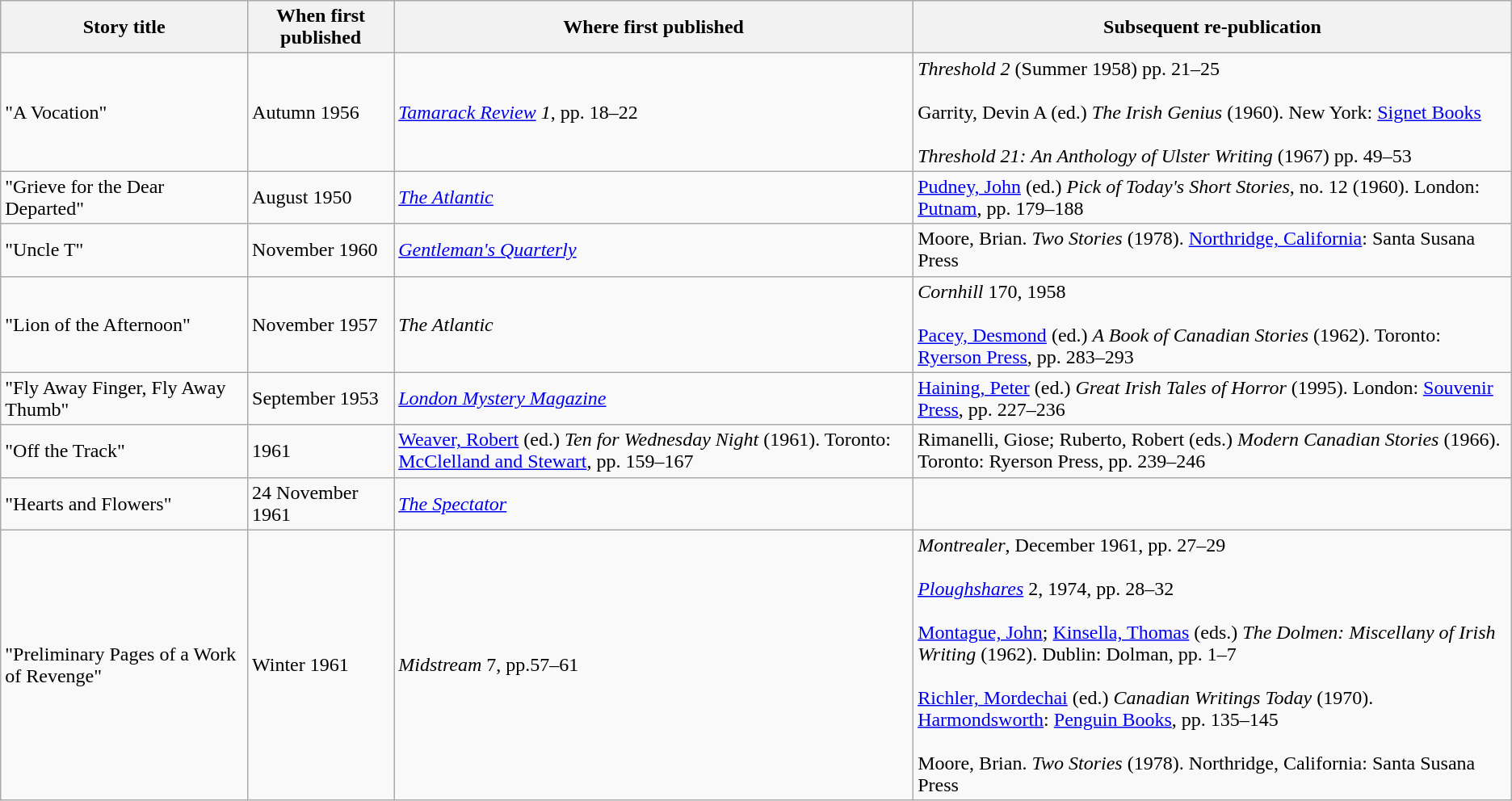<table class="wikitable sortable">
<tr>
<th>Story title</th>
<th>When first published</th>
<th>Where first published</th>
<th>Subsequent re-publication</th>
</tr>
<tr>
<td>"A Vocation"</td>
<td>Autumn 1956</td>
<td><em><a href='#'>Tamarack Review</a> 1</em>,  pp. 18–22</td>
<td><em>Threshold 2</em> (Summer 1958) pp. 21–25<br><br>  Garrity, Devin A (ed.) <em>The Irish Genius</em>  (1960). New York: <a href='#'>Signet Books</a><br><br>  <em>Threshold 21: An Anthology of Ulster Writing</em> (1967) pp. 49–53</td>
</tr>
<tr>
<td>"Grieve for the Dear Departed"</td>
<td>August 1950</td>
<td><em><a href='#'> The Atlantic</a></em></td>
<td><a href='#'>Pudney, John</a>  (ed.) <em>Pick of Today's Short Stories</em>, no. 12 (1960). London:  <a href='#'>Putnam</a>, pp. 179–188</td>
</tr>
<tr>
<td>"Uncle T"</td>
<td>November 1960</td>
<td><em><a href='#'>Gentleman's Quarterly</a></em></td>
<td>Moore, Brian.  <em>Two Stories</em> (1978). <a href='#'>Northridge, California</a>: Santa Susana Press</td>
</tr>
<tr>
<td>"Lion of the Afternoon"</td>
<td>November 1957</td>
<td><em>The  Atlantic</em></td>
<td><em>Cornhill</em> 170, 1958<br><br> <a href='#'>Pacey, Desmond</a> (ed.) <em>A Book of Canadian Stories</em> (1962). Toronto: <a href='#'>Ryerson Press</a>, pp. 283–293</td>
</tr>
<tr>
<td>"Fly Away Finger, Fly Away Thumb"</td>
<td>September 1953</td>
<td><em><a href='#'>London Mystery Magazine</a></em></td>
<td><a href='#'>Haining, Peter</a> (ed.) <em>Great Irish Tales of Horror</em> (1995). London: <a href='#'>Souvenir Press</a>, pp. 227–236</td>
</tr>
<tr>
<td>"Off the Track"</td>
<td>1961</td>
<td><a href='#'>Weaver, Robert</a> (ed.) <em>Ten for Wednesday Night</em> (1961). Toronto: <a href='#'>McClelland and Stewart</a>,  pp. 159–167</td>
<td>Rimanelli, Giose; Ruberto, Robert (eds.) <em>Modern Canadian Stories</em> (1966). Toronto: Ryerson Press, pp. 239–246</td>
</tr>
<tr>
<td>"Hearts and Flowers"</td>
<td>24 November 1961</td>
<td><em><a href='#'>The Spectator</a></em></td>
<td></td>
</tr>
<tr>
<td>"Preliminary Pages of a Work of Revenge"</td>
<td>Winter 1961</td>
<td><em>Midstream</em> 7, pp.57–61</td>
<td><em>Montrealer</em>, December 1961, pp. 27–29<br><br><em><a href='#'>Ploughshares</a></em> 2, 1974, pp. 28–32<br><br> <a href='#'>Montague, John</a>; <a href='#'>Kinsella, Thomas</a> (eds.) <em>The Dolmen: Miscellany of Irish Writing</em> (1962). Dublin: Dolman, pp. 1–7<br><br>  <a href='#'>Richler, Mordechai</a> (ed.) <em>Canadian Writings Today</em> (1970). <a href='#'>Harmondsworth</a>: <a href='#'>Penguin Books</a>, pp. 135–145<br><br>   Moore, Brian. <em>Two Stories</em> (1978). Northridge, California: Santa Susana Press</td>
</tr>
</table>
